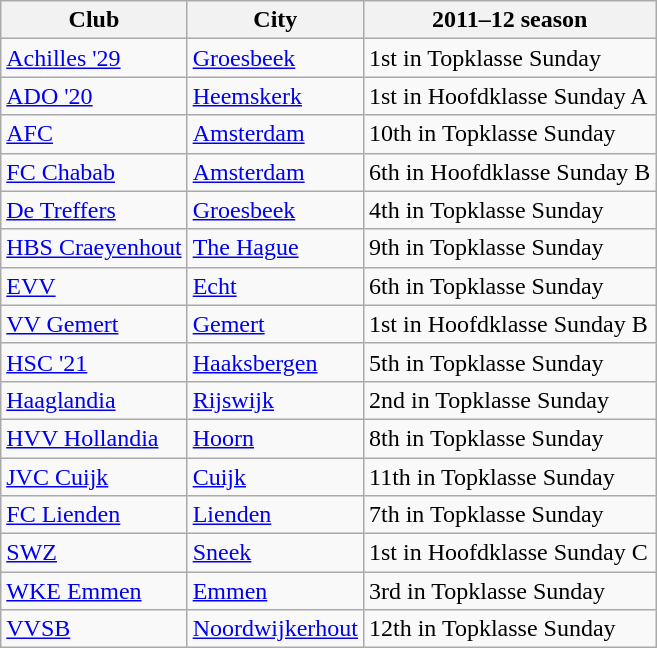<table class="wikitable">
<tr>
<th>Club</th>
<th>City</th>
<th>2011–12 season</th>
</tr>
<tr>
<td><a href='#'>Achilles '29</a></td>
<td><a href='#'>Groesbeek</a></td>
<td>1st in Topklasse Sunday</td>
</tr>
<tr>
<td><a href='#'>ADO '20</a></td>
<td><a href='#'>Heemskerk</a></td>
<td>1st in Hoofdklasse Sunday A</td>
</tr>
<tr>
<td><a href='#'>AFC</a></td>
<td><a href='#'>Amsterdam</a></td>
<td>10th in Topklasse Sunday</td>
</tr>
<tr>
<td><a href='#'>FC Chabab</a></td>
<td><a href='#'>Amsterdam</a></td>
<td>6th in Hoofdklasse Sunday B</td>
</tr>
<tr>
<td><a href='#'>De Treffers</a></td>
<td><a href='#'>Groesbeek</a></td>
<td>4th in Topklasse Sunday</td>
</tr>
<tr>
<td><a href='#'>HBS Craeyenhout</a></td>
<td><a href='#'>The Hague</a></td>
<td>9th in Topklasse Sunday</td>
</tr>
<tr>
<td><a href='#'>EVV</a></td>
<td><a href='#'>Echt</a></td>
<td>6th in Topklasse Sunday</td>
</tr>
<tr>
<td><a href='#'>VV Gemert</a></td>
<td><a href='#'>Gemert</a></td>
<td>1st in Hoofdklasse Sunday B</td>
</tr>
<tr>
<td><a href='#'>HSC '21</a></td>
<td><a href='#'>Haaksbergen</a></td>
<td>5th in Topklasse Sunday</td>
</tr>
<tr>
<td><a href='#'>Haaglandia</a></td>
<td><a href='#'>Rijswijk</a></td>
<td>2nd in Topklasse Sunday</td>
</tr>
<tr>
<td><a href='#'>HVV Hollandia</a></td>
<td><a href='#'>Hoorn</a></td>
<td>8th in Topklasse Sunday</td>
</tr>
<tr>
<td><a href='#'>JVC Cuijk</a></td>
<td><a href='#'>Cuijk</a></td>
<td>11th in Topklasse Sunday</td>
</tr>
<tr>
<td><a href='#'>FC Lienden</a></td>
<td><a href='#'>Lienden</a></td>
<td>7th in Topklasse Sunday</td>
</tr>
<tr>
<td><a href='#'>SWZ</a></td>
<td><a href='#'>Sneek</a></td>
<td>1st in Hoofdklasse Sunday C</td>
</tr>
<tr>
<td><a href='#'>WKE Emmen</a></td>
<td><a href='#'>Emmen</a></td>
<td>3rd in Topklasse Sunday</td>
</tr>
<tr>
<td><a href='#'>VVSB</a></td>
<td><a href='#'>Noordwijkerhout</a></td>
<td>12th in Topklasse Sunday</td>
</tr>
</table>
